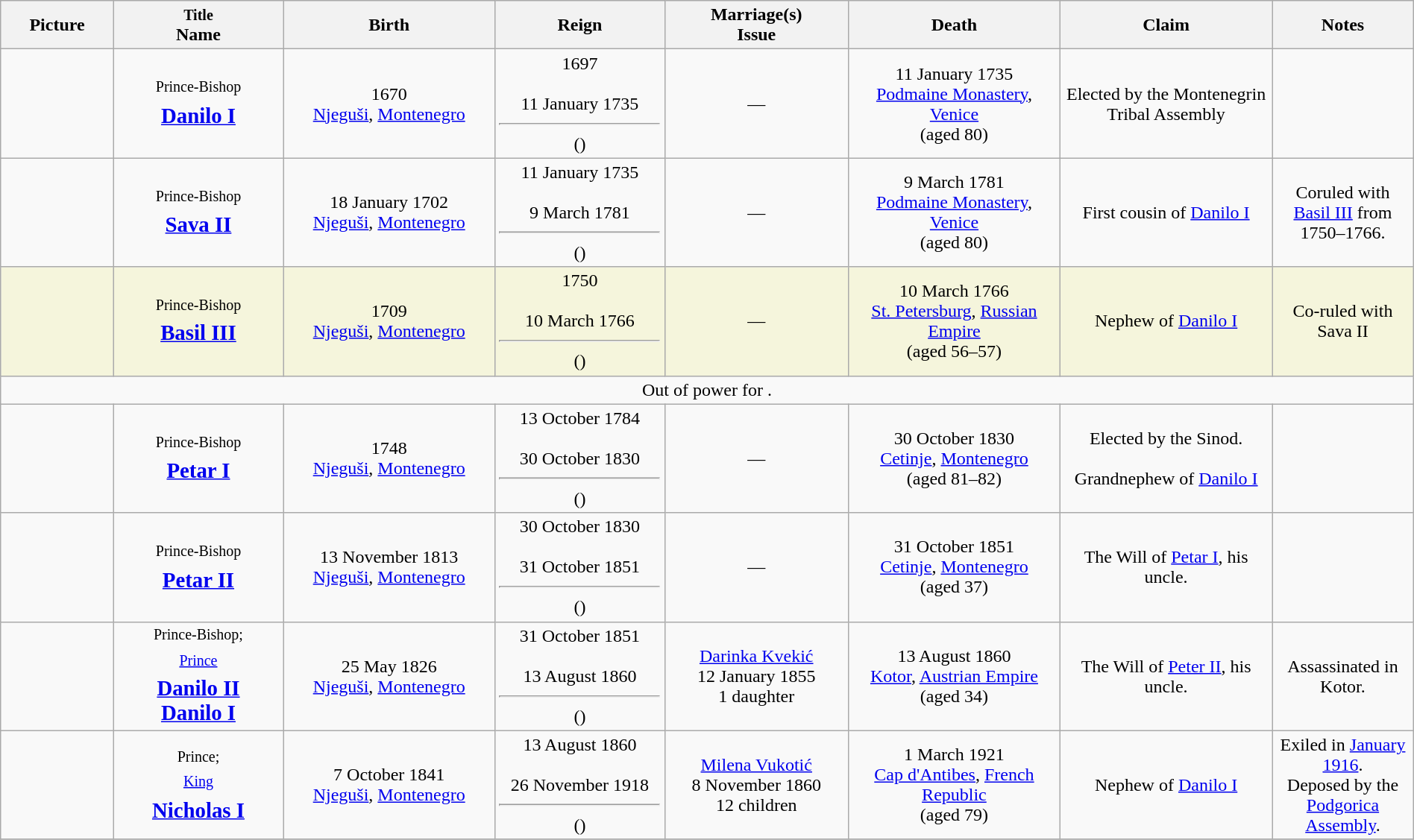<table style="text-align:center; width:100%" class="wikitable">
<tr>
<th style="width:8%;">Picture</th>
<th style="width:12%;"><small>Title</small><br>Name</th>
<th style="width:15%;">Birth</th>
<th style="width:12%;">Reign</th>
<th style="width:13%;">Marriage(s)<br>Issue</th>
<th style="width:15%;">Death</th>
<th style="width:15%;">Claim</th>
<th style="width:10%;">Notes</th>
</tr>
<tr>
<td></td>
<td><sup>Prince-Bishop</sup><br><big><strong><a href='#'>Danilo I</a></strong></big></td>
<td>1670<br><a href='#'>Njeguši</a>, <a href='#'>Montenegro</a></td>
<td>1697 <br><br>11 January 1735<br><hr>()</td>
<td>—</td>
<td>11 January 1735<br><a href='#'>Podmaine Monastery</a>, <a href='#'>Venice</a><br>(aged 80)</td>
<td>Elected by the Montenegrin Tribal Assembly</td>
<td></td>
</tr>
<tr>
<td></td>
<td><sup>Prince-Bishop</sup><br><big><strong><a href='#'>Sava II</a></strong></big></td>
<td>18 January 1702<br><a href='#'>Njeguši</a>, <a href='#'>Montenegro</a></td>
<td>11 January 1735 <br><br>9 March 1781<br><hr>()</td>
<td>—</td>
<td>9 March 1781<br><a href='#'>Podmaine Monastery</a>, <a href='#'>Venice</a><br>(aged 80)</td>
<td>First cousin of <a href='#'>Danilo I</a></td>
<td>Coruled with <a href='#'>Basil III</a> from 1750–1766.</td>
</tr>
<tr style="background:#F5F5DC;">
<td></td>
<td><sup>Prince-Bishop</sup><br><big><strong><a href='#'>Basil III</a></strong></big></td>
<td>1709<br><a href='#'>Njeguši</a>, <a href='#'>Montenegro</a></td>
<td>1750<br><br>10 March 1766<br><hr>()</td>
<td>—</td>
<td>10 March 1766<br><a href='#'>St. Petersburg</a>, <a href='#'>Russian Empire</a><br>(aged 56–57)</td>
<td>Nephew of <a href='#'>Danilo I</a></td>
<td>Co-ruled with Sava II</td>
</tr>
<tr>
<td colspan=8>Out of power for .</td>
</tr>
<tr>
<td></td>
<td><sup>Prince-Bishop</sup><br><big><strong><a href='#'>Petar I</a></strong></big></td>
<td>1748<br><a href='#'>Njeguši</a>, <a href='#'>Montenegro</a></td>
<td>13 October 1784<br><br>30 October 1830<br><hr>()</td>
<td>—</td>
<td>30 October 1830<br><a href='#'>Cetinje</a>, <a href='#'>Montenegro</a><br>(aged 81–82)</td>
<td>Elected by the Sinod. <br><br> Grandnephew of <a href='#'>Danilo I</a></td>
<td></td>
</tr>
<tr>
<td></td>
<td><sup>Prince-Bishop</sup><br><big><strong><a href='#'>Petar II</a></strong></big></td>
<td>13 November 1813<br><a href='#'>Njeguši</a>, <a href='#'>Montenegro</a></td>
<td>30 October 1830<br><br>31 October 1851<br><hr>()</td>
<td>—</td>
<td>31 October 1851<br><a href='#'>Cetinje</a>, <a href='#'>Montenegro</a><br>(aged 37)</td>
<td>The Will of <a href='#'>Petar I</a>, his uncle.</td>
<td></td>
</tr>
<tr>
<td></td>
<td><sup>Prince-Bishop;</sup><br><sup><a href='#'>Prince</a></sup><br><big><strong><a href='#'>Danilo II<br>Danilo I</a></strong></big></td>
<td>25 May 1826<br><a href='#'>Njeguši</a>, <a href='#'>Montenegro</a></td>
<td>31 October 1851<br><br>13 August 1860<br><hr>()</td>
<td><a href='#'>Darinka Kvekić</a><br>12 January 1855<br>1 daughter</td>
<td>13 August 1860<br><a href='#'>Kotor</a>, <a href='#'>Austrian Empire</a> <br>(aged 34)</td>
<td>The Will of <a href='#'>Peter II</a>, his uncle.</td>
<td>Assassinated in Kotor.</td>
</tr>
<tr>
<td></td>
<td><sup>Prince;</sup><br><sup><a href='#'>King</a></sup><br><big><strong><a href='#'>Nicholas I</a></strong></big></td>
<td>7 October 1841<br><a href='#'>Njeguši</a>, <a href='#'>Montenegro</a></td>
<td>13 August 1860<br><br>26 November 1918<br><hr>()</td>
<td><a href='#'>Milena Vukotić</a><br>8 November 1860<br>12 children</td>
<td>1 March 1921<br><a href='#'>Cap d'Antibes</a>, <a href='#'>French Republic</a> <br>(aged 79)</td>
<td>Nephew of <a href='#'>Danilo I</a></td>
<td>Exiled in <a href='#'>January 1916</a>. <br> Deposed by the <a href='#'>Podgorica Assembly</a>.</td>
</tr>
<tr>
</tr>
</table>
